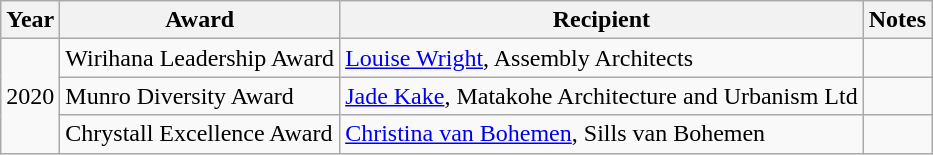<table class="wikitable">
<tr>
<th>Year</th>
<th>Award</th>
<th>Recipient</th>
<th>Notes</th>
</tr>
<tr>
<td rowspan="3">2020</td>
<td>Wirihana Leadership Award</td>
<td><a href='#'>Louise Wright</a>, Assembly Architects</td>
<td></td>
</tr>
<tr>
<td>Munro Diversity Award</td>
<td><a href='#'>Jade Kake</a>, Matakohe Architecture and Urbanism Ltd</td>
<td></td>
</tr>
<tr>
<td>Chrystall Excellence Award</td>
<td><a href='#'>Christina van Bohemen</a>, Sills van Bohemen</td>
<td></td>
</tr>
</table>
